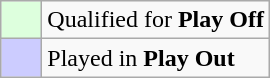<table class="wikitable">
<tr>
<td style="background: #ddffdd" width="20"></td>
<td>Qualified for <strong>Play Off</strong></td>
</tr>
<tr>
<td style="background: #CCCCFF" width="20"></td>
<td>Played in <strong>Play Out</strong></td>
</tr>
</table>
